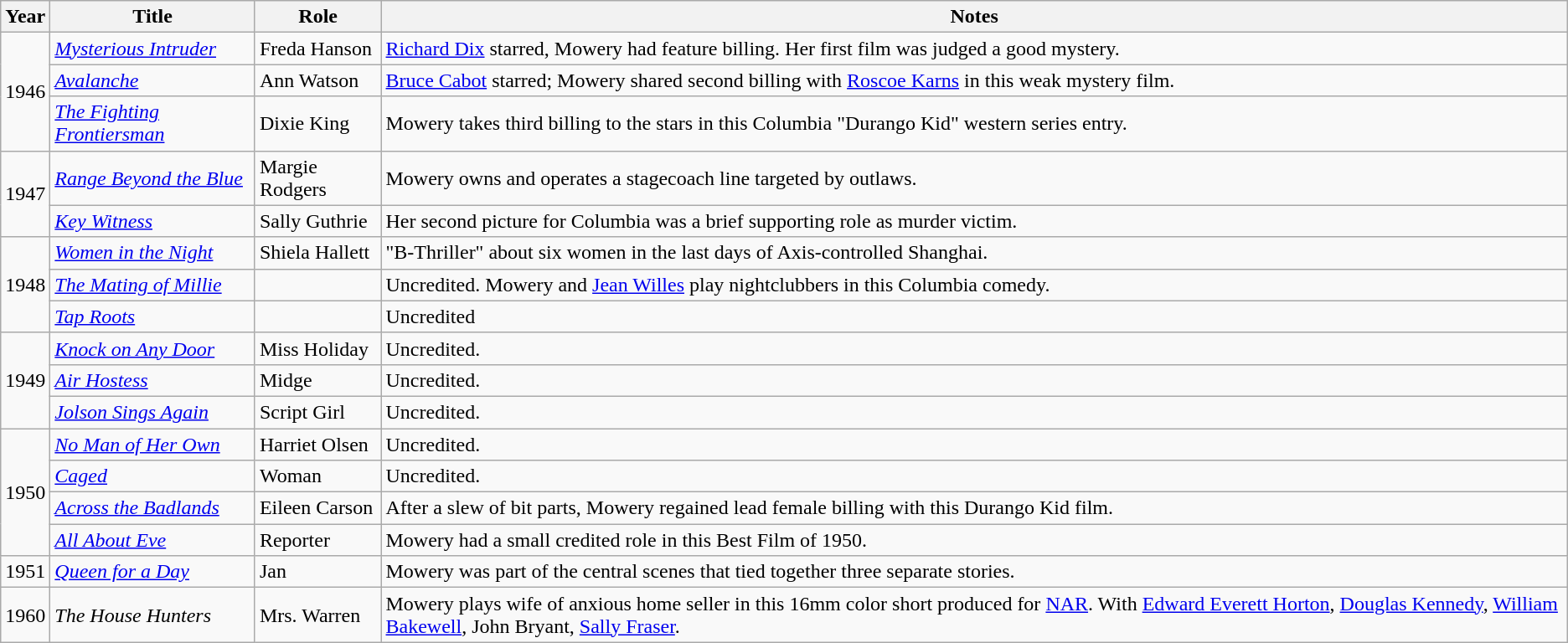<table class="wikitable sortable plainrowheaders">
<tr>
<th scope="col">Year</th>
<th scope="col">Title</th>
<th scope="col">Role</th>
<th scope="col">Notes</th>
</tr>
<tr>
<td rowspan=3>1946</td>
<td><em><a href='#'>Mysterious Intruder</a></em></td>
<td>Freda Hanson</td>
<td><a href='#'>Richard Dix</a> starred, Mowery had feature billing. Her first film was judged a good mystery.</td>
</tr>
<tr>
<td><em><a href='#'>Avalanche</a></em></td>
<td>Ann Watson</td>
<td><a href='#'>Bruce Cabot</a> starred; Mowery shared second billing with <a href='#'>Roscoe Karns</a> in this weak mystery film.</td>
</tr>
<tr>
<td><em><a href='#'>The Fighting Frontiersman</a></em></td>
<td>Dixie King</td>
<td>Mowery takes third billing to the stars in this Columbia "Durango Kid" western series entry.</td>
</tr>
<tr>
<td rowspan=2>1947</td>
<td><em><a href='#'>Range Beyond the Blue</a></em></td>
<td>Margie Rodgers</td>
<td>Mowery owns and operates a stagecoach line targeted by outlaws.</td>
</tr>
<tr>
<td><em><a href='#'>Key Witness</a></em></td>
<td>Sally Guthrie</td>
<td>Her second picture for Columbia was a brief supporting role as murder victim.</td>
</tr>
<tr>
<td rowspan=3>1948</td>
<td><em><a href='#'>Women in the Night</a></em></td>
<td>Shiela Hallett</td>
<td>"B-Thriller" about six women in the last days of Axis-controlled Shanghai.</td>
</tr>
<tr>
<td><em><a href='#'>The Mating of Millie</a></em></td>
<td></td>
<td>Uncredited. Mowery and <a href='#'>Jean Willes</a> play nightclubbers in this Columbia comedy.</td>
</tr>
<tr>
<td><em><a href='#'>Tap Roots</a></em></td>
<td></td>
<td>Uncredited</td>
</tr>
<tr>
<td rowspan=3>1949</td>
<td><em><a href='#'>Knock on Any Door</a></em></td>
<td>Miss Holiday</td>
<td>Uncredited.</td>
</tr>
<tr>
<td><em><a href='#'>Air Hostess</a></em></td>
<td>Midge</td>
<td>Uncredited.</td>
</tr>
<tr>
<td><em><a href='#'>Jolson Sings Again</a></em></td>
<td>Script Girl</td>
<td>Uncredited.</td>
</tr>
<tr>
<td rowspan=4>1950</td>
<td><em><a href='#'>No Man of Her Own</a></em></td>
<td>Harriet Olsen</td>
<td>Uncredited.</td>
</tr>
<tr>
<td><em><a href='#'>Caged</a></em></td>
<td>Woman</td>
<td>Uncredited.</td>
</tr>
<tr>
<td><em><a href='#'>Across the Badlands</a></em></td>
<td>Eileen Carson</td>
<td>After a slew of bit parts, Mowery regained lead female billing with this Durango Kid film.</td>
</tr>
<tr>
<td><em><a href='#'>All About Eve</a></em></td>
<td>Reporter</td>
<td>Mowery had a small credited role in this Best Film of 1950.</td>
</tr>
<tr>
<td>1951</td>
<td><em><a href='#'>Queen for a Day</a></em></td>
<td>Jan</td>
<td>Mowery was part of the central scenes that tied together three separate stories.</td>
</tr>
<tr>
<td>1960</td>
<td><em>The House Hunters</em></td>
<td>Mrs. Warren</td>
<td>Mowery plays wife of anxious home seller in this 16mm color short produced for <a href='#'>NAR</a>. With <a href='#'>Edward Everett Horton</a>, <a href='#'>Douglas Kennedy</a>, <a href='#'>William Bakewell</a>, John Bryant, <a href='#'>Sally Fraser</a>.</td>
</tr>
</table>
